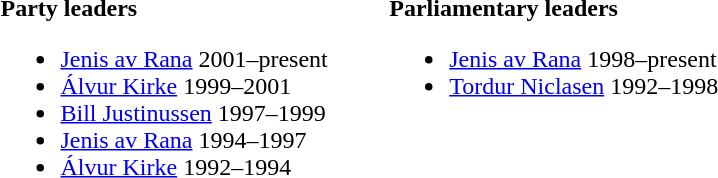<table>
<tr>
<td valign="top"><br><strong>Party leaders</strong><ul><li><a href='#'>Jenis av Rana</a> 2001–present</li><li><a href='#'>Álvur Kirke</a> 1999–2001</li><li><a href='#'>Bill Justinussen</a> 1997–1999</li><li><a href='#'>Jenis av Rana</a> 1994–1997</li><li><a href='#'>Álvur Kirke</a> 1992–1994</li></ul></td>
<td width="33"> </td>
<td valign="top"><br><strong>Parliamentary leaders</strong><ul><li><a href='#'>Jenis av Rana</a> 1998–present</li><li><a href='#'>Tordur Niclasen</a> 1992–1998</li></ul></td>
</tr>
</table>
